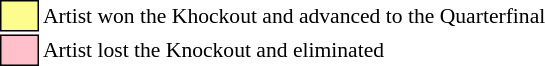<table class="toccolours" style="font-size: 90%; white-space: nowrap;">
<tr>
<td style="background-color:#fdfc8f; border: 1px solid black">      </td>
<td>Artist won the Khockout and advanced to the Quarterfinal</td>
</tr>
<tr>
<td style="background-color:pink; border: 1px solid black">      </td>
<td>Artist lost the Knockout and eliminated</td>
</tr>
<tr>
</tr>
</table>
